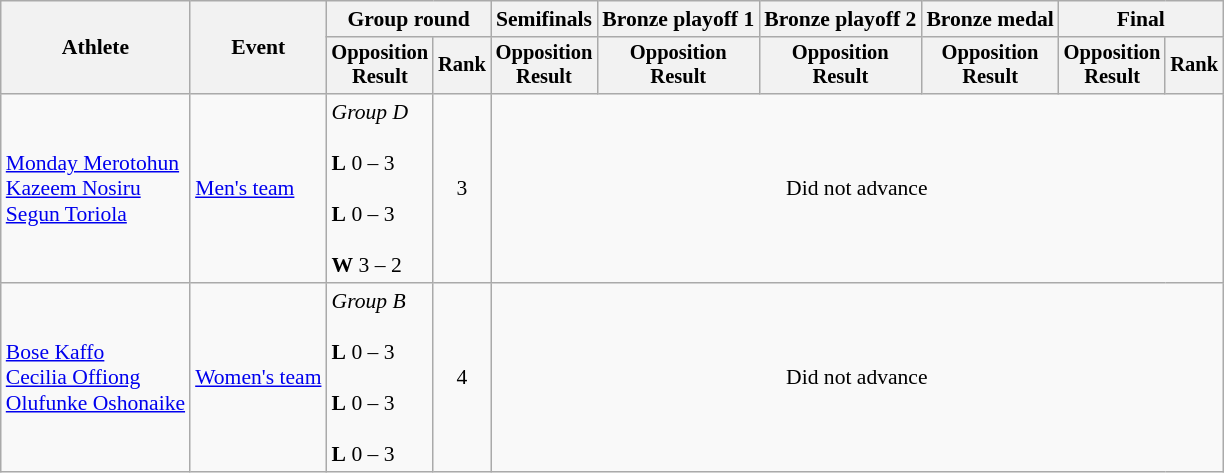<table class="wikitable" style="font-size:90%;">
<tr>
<th rowspan="2">Athlete</th>
<th rowspan="2">Event</th>
<th colspan="2">Group round</th>
<th>Semifinals</th>
<th>Bronze playoff 1</th>
<th>Bronze playoff 2</th>
<th>Bronze medal</th>
<th colspan=2>Final</th>
</tr>
<tr style="font-size:95%">
<th>Opposition<br>Result</th>
<th>Rank</th>
<th>Opposition<br>Result</th>
<th>Opposition<br>Result</th>
<th>Opposition<br>Result</th>
<th>Opposition<br>Result</th>
<th>Opposition<br>Result</th>
<th>Rank</th>
</tr>
<tr align=center>
<td align=left><a href='#'>Monday Merotohun</a><br><a href='#'>Kazeem Nosiru</a><br><a href='#'>Segun Toriola</a></td>
<td align=left><a href='#'>Men's team</a></td>
<td align=left><em>Group D</em><br><br><strong>L</strong> 0 – 3<br><br><strong>L</strong> 0 – 3<br><br><strong>W</strong> 3 – 2</td>
<td>3</td>
<td colspan=6>Did not advance</td>
</tr>
<tr align=center>
<td align=left><a href='#'>Bose Kaffo</a><br><a href='#'>Cecilia Offiong</a><br><a href='#'>Olufunke Oshonaike</a></td>
<td align=left><a href='#'>Women's team</a></td>
<td align=left><em>Group B</em><br><br><strong>L</strong> 0 – 3<br><br><strong>L</strong> 0 – 3<br><br><strong>L</strong> 0 – 3</td>
<td>4</td>
<td colspan=6>Did not advance</td>
</tr>
</table>
